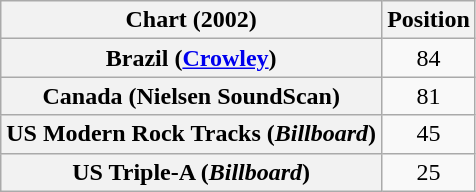<table class="wikitable sortable plainrowheaders" style="text-align:center">
<tr>
<th>Chart (2002)</th>
<th>Position</th>
</tr>
<tr>
<th scope="row">Brazil (<a href='#'>Crowley</a>)</th>
<td>84</td>
</tr>
<tr>
<th scope="row">Canada (Nielsen SoundScan)</th>
<td>81</td>
</tr>
<tr>
<th scope="row">US Modern Rock Tracks (<em>Billboard</em>)</th>
<td>45</td>
</tr>
<tr>
<th scope="row">US Triple-A (<em>Billboard</em>)</th>
<td>25</td>
</tr>
</table>
